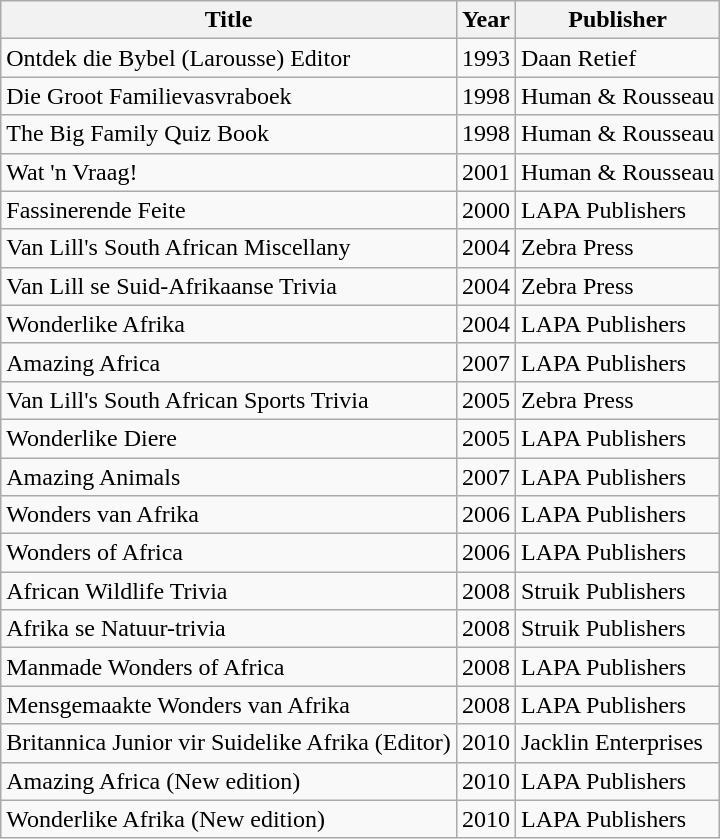<table class="wikitable sortable">
<tr>
<th>Title</th>
<th>Year</th>
<th>Publisher</th>
</tr>
<tr>
<td>Ontdek die Bybel (Larousse) Editor</td>
<td>1993</td>
<td>Daan Retief</td>
</tr>
<tr>
<td>Die Groot Familievasvraboek</td>
<td>1998</td>
<td>Human & Rousseau</td>
</tr>
<tr>
<td>The Big Family Quiz Book</td>
<td>1998</td>
<td>Human & Rousseau</td>
</tr>
<tr>
<td>Wat 'n Vraag!</td>
<td>2001</td>
<td>Human & Rousseau</td>
</tr>
<tr>
<td>Fassinerende Feite</td>
<td>2000</td>
<td>LAPA Publishers</td>
</tr>
<tr>
<td>Van Lill's South African Miscellany</td>
<td>2004</td>
<td>Zebra Press</td>
</tr>
<tr>
<td>Van Lill se Suid-Afrikaanse Trivia</td>
<td>2004</td>
<td>Zebra Press</td>
</tr>
<tr>
<td>Wonderlike Afrika</td>
<td>2004</td>
<td>LAPA Publishers</td>
</tr>
<tr>
<td>Amazing Africa</td>
<td>2007</td>
<td>LAPA Publishers</td>
</tr>
<tr>
<td>Van Lill's South African Sports Trivia</td>
<td>2005</td>
<td>Zebra Press</td>
</tr>
<tr>
<td>Wonderlike Diere</td>
<td>2005</td>
<td>LAPA Publishers</td>
</tr>
<tr>
<td>Amazing Animals</td>
<td>2007</td>
<td>LAPA Publishers</td>
</tr>
<tr>
<td>Wonders van Afrika</td>
<td>2006</td>
<td>LAPA Publishers</td>
</tr>
<tr>
<td>Wonders of Africa</td>
<td>2006</td>
<td>LAPA Publishers</td>
</tr>
<tr>
<td>African Wildlife Trivia</td>
<td>2008</td>
<td>Struik Publishers</td>
</tr>
<tr>
<td>Afrika se Natuur-trivia</td>
<td>2008</td>
<td>Struik Publishers</td>
</tr>
<tr>
<td>Manmade Wonders of Africa</td>
<td>2008</td>
<td>LAPA Publishers</td>
</tr>
<tr>
<td>Mensgemaakte Wonders van Afrika</td>
<td>2008</td>
<td>LAPA Publishers</td>
</tr>
<tr>
<td>Britannica Junior vir Suidelike Afrika (Editor)</td>
<td>2010</td>
<td>Jacklin Enterprises</td>
</tr>
<tr>
<td>Amazing Africa (New edition)</td>
<td>2010</td>
<td>LAPA Publishers</td>
</tr>
<tr>
<td>Wonderlike Afrika (New edition)</td>
<td>2010</td>
<td>LAPA Publishers</td>
</tr>
</table>
